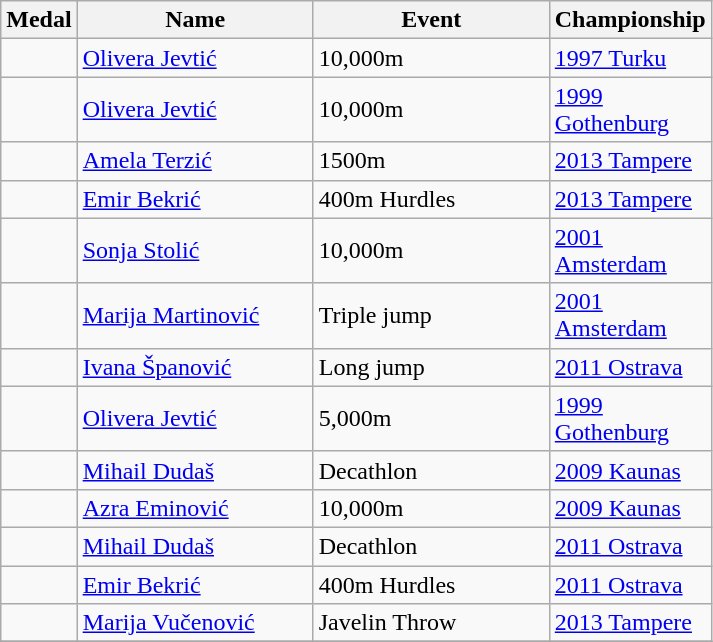<table class="wikitable sortable" style="font-size:100%">
<tr>
<th>Medal</th>
<th width=150>Name</th>
<th width=150>Event</th>
<th width=100>Championship</th>
</tr>
<tr>
<td></td>
<td><a href='#'>Olivera Jevtić</a></td>
<td>10,000m</td>
<td><a href='#'>1997 Turku</a> </td>
</tr>
<tr>
<td></td>
<td><a href='#'>Olivera Jevtić</a></td>
<td>10,000m</td>
<td><a href='#'>1999 Gothenburg</a> </td>
</tr>
<tr>
<td></td>
<td><a href='#'>Amela Terzić</a></td>
<td>1500m</td>
<td><a href='#'>2013 Tampere</a> </td>
</tr>
<tr>
<td></td>
<td><a href='#'>Emir Bekrić</a></td>
<td>400m Hurdles</td>
<td><a href='#'>2013 Tampere</a> </td>
</tr>
<tr>
<td></td>
<td><a href='#'>Sonja Stolić</a></td>
<td>10,000m</td>
<td><a href='#'>2001 Amsterdam</a> </td>
</tr>
<tr>
<td></td>
<td><a href='#'>Marija Martinović</a></td>
<td>Triple jump</td>
<td><a href='#'>2001 Amsterdam</a> </td>
</tr>
<tr>
<td></td>
<td><a href='#'>Ivana Španović</a></td>
<td>Long jump</td>
<td><a href='#'>2011 Ostrava</a> </td>
</tr>
<tr>
<td></td>
<td><a href='#'>Olivera Jevtić</a></td>
<td>5,000m</td>
<td><a href='#'>1999 Gothenburg</a> </td>
</tr>
<tr>
<td></td>
<td><a href='#'>Mihail Dudaš</a></td>
<td>Decathlon</td>
<td><a href='#'>2009 Kaunas</a> </td>
</tr>
<tr>
<td></td>
<td><a href='#'>Azra Eminović</a></td>
<td>10,000m</td>
<td><a href='#'>2009 Kaunas</a> </td>
</tr>
<tr>
<td></td>
<td><a href='#'>Mihail Dudaš</a></td>
<td>Decathlon</td>
<td><a href='#'>2011 Ostrava</a> </td>
</tr>
<tr>
<td></td>
<td><a href='#'>Emir Bekrić</a></td>
<td>400m Hurdles</td>
<td><a href='#'>2011 Ostrava</a> </td>
</tr>
<tr>
<td></td>
<td><a href='#'>Marija Vučenović</a></td>
<td>Javelin Throw</td>
<td><a href='#'>2013 Tampere</a> </td>
</tr>
<tr>
</tr>
</table>
